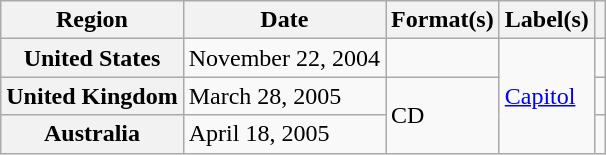<table class="wikitable plainrowheaders">
<tr>
<th scope="col">Region</th>
<th scope="col">Date</th>
<th scope="col">Format(s)</th>
<th scope="col">Label(s)</th>
<th scope="col"></th>
</tr>
<tr>
<th scope="row">United States</th>
<td>November 22, 2004</td>
<td></td>
<td rowspan="3"><a href='#'>Capitol</a></td>
<td align="center"></td>
</tr>
<tr>
<th scope="row">United Kingdom</th>
<td>March 28, 2005</td>
<td rowspan="2">CD</td>
<td align="center"></td>
</tr>
<tr>
<th scope="row">Australia</th>
<td>April 18, 2005</td>
<td align="center"></td>
</tr>
</table>
